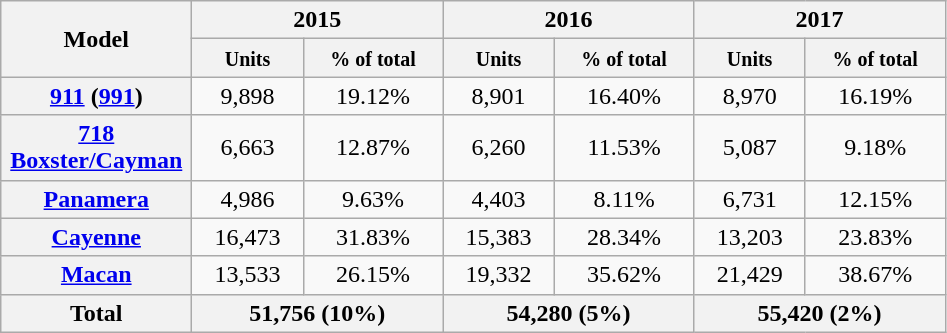<table class="wikitable" style="text-align:center; text-size:94%;">
<tr>
<th rowspan="2" style="width:120px;">Model</th>
<th colspan="2" style="width:160px;">2015</th>
<th colspan="2" style="width:160px;">2016</th>
<th colspan="2" style="width:160px;">2017</th>
</tr>
<tr>
<th><small>Units</small></th>
<th><small>% of total</small></th>
<th><small>Units</small></th>
<th><small>% of total</small></th>
<th><small>Units</small></th>
<th><small>% of total</small></th>
</tr>
<tr>
<th><a href='#'>911</a> (<a href='#'>991</a>)</th>
<td>9,898</td>
<td>19.12%</td>
<td>8,901</td>
<td>16.40%</td>
<td>8,970</td>
<td>16.19%</td>
</tr>
<tr>
<th><a href='#'>718 Boxster/Cayman</a></th>
<td>6,663</td>
<td>12.87%</td>
<td>6,260</td>
<td>11.53%</td>
<td>5,087</td>
<td>9.18%</td>
</tr>
<tr>
<th><a href='#'>Panamera</a></th>
<td>4,986</td>
<td>9.63%</td>
<td>4,403</td>
<td>8.11%</td>
<td>6,731</td>
<td>12.15%</td>
</tr>
<tr>
<th><a href='#'>Cayenne</a></th>
<td>16,473</td>
<td>31.83%</td>
<td>15,383</td>
<td>28.34%</td>
<td>13,203</td>
<td>23.83%</td>
</tr>
<tr>
<th><a href='#'>Macan</a></th>
<td>13,533</td>
<td>26.15%</td>
<td>19,332</td>
<td>35.62%</td>
<td>21,429</td>
<td>38.67%</td>
</tr>
<tr style="background:WhiteSmoke;">
<th>Total</th>
<th colspan=2>51,756 (10%)</th>
<th colspan=2>54,280 (5%)</th>
<th colspan=2>55,420 (2%)</th>
</tr>
</table>
